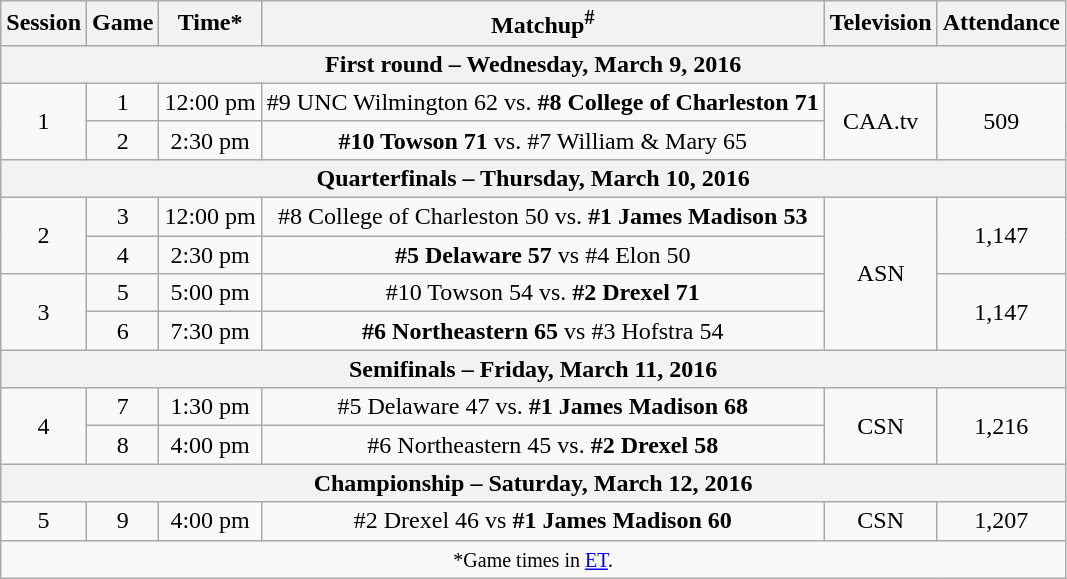<table class="wikitable" style="text-align:center;">
<tr>
<th>Session</th>
<th>Game</th>
<th>Time*</th>
<th>Matchup<sup>#</sup></th>
<th>Television</th>
<th>Attendance</th>
</tr>
<tr>
<th colspan=6>First round – Wednesday, March 9, 2016</th>
</tr>
<tr>
<td rowspan=2>1</td>
<td>1</td>
<td>12:00 pm</td>
<td>#9 UNC Wilmington 62 vs. <strong>#8 College of Charleston 71</strong></td>
<td rowspan=2>CAA.tv</td>
<td rowspan=2>509</td>
</tr>
<tr>
<td>2</td>
<td>2:30 pm</td>
<td><strong>#10 Towson 71</strong> vs. #7 William & Mary 65</td>
</tr>
<tr>
<th colspan=6>Quarterfinals – Thursday, March 10, 2016</th>
</tr>
<tr>
<td rowspan=2>2</td>
<td>3</td>
<td>12:00 pm</td>
<td>#8 College of Charleston 50 vs. <strong>#1 James Madison 53</strong></td>
<td rowspan=4>ASN</td>
<td rowspan=2>1,147</td>
</tr>
<tr>
<td>4</td>
<td>2:30 pm</td>
<td><strong>#5 Delaware 57</strong> vs #4 Elon 50</td>
</tr>
<tr>
<td rowspan=2>3</td>
<td>5</td>
<td>5:00 pm</td>
<td>#10 Towson 54 vs. <strong>#2 Drexel 71</strong></td>
<td rowspan=2>1,147</td>
</tr>
<tr>
<td>6</td>
<td>7:30 pm</td>
<td><strong>#6 Northeastern 65</strong> vs #3 Hofstra 54</td>
</tr>
<tr>
<th colspan=6>Semifinals – Friday, March 11, 2016</th>
</tr>
<tr>
<td rowspan=2>4</td>
<td>7</td>
<td>1:30 pm</td>
<td>#5 Delaware 47 vs. <strong>#1 James Madison 68</strong></td>
<td rowspan=2>CSN</td>
<td rowspan=2>1,216</td>
</tr>
<tr>
<td>8</td>
<td>4:00 pm</td>
<td>#6 Northeastern 45 vs. <strong>#2 Drexel 58</strong></td>
</tr>
<tr>
<th colspan=6>Championship – Saturday, March 12, 2016</th>
</tr>
<tr>
<td>5</td>
<td>9</td>
<td>4:00 pm</td>
<td>#2 Drexel 46 vs <strong>#1 James Madison 60</strong></td>
<td rowspan=1>CSN</td>
<td rowspan=1>1,207</td>
</tr>
<tr>
<td colspan=6><small>*Game times in <a href='#'>ET</a>.</small></td>
</tr>
</table>
